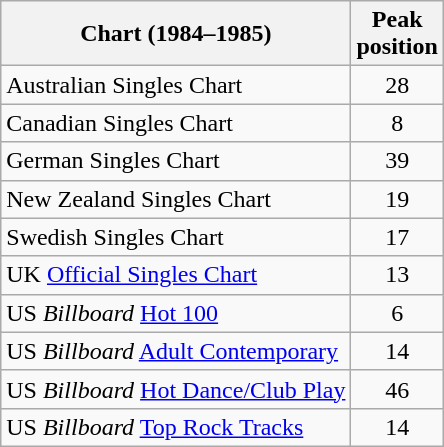<table class="wikitable sortable">
<tr>
<th>Chart (1984–1985)</th>
<th>Peak<br>position</th>
</tr>
<tr>
<td>Australian Singles Chart</td>
<td style="text-align:center;">28</td>
</tr>
<tr>
<td>Canadian Singles Chart</td>
<td style="text-align:center;">8</td>
</tr>
<tr>
<td>German Singles Chart</td>
<td style="text-align:center;">39</td>
</tr>
<tr>
<td>New Zealand Singles Chart</td>
<td style="text-align:center;">19</td>
</tr>
<tr>
<td>Swedish Singles Chart</td>
<td style="text-align:center;">17</td>
</tr>
<tr>
<td>UK <a href='#'>Official Singles Chart</a></td>
<td style="text-align:center;">13</td>
</tr>
<tr>
<td>US <em>Billboard</em> <a href='#'>Hot 100</a></td>
<td style="text-align:center;">6</td>
</tr>
<tr>
<td>US <em>Billboard</em> <a href='#'>Adult Contemporary</a></td>
<td style="text-align:center;">14</td>
</tr>
<tr>
<td>US <em>Billboard</em> <a href='#'>Hot Dance/Club Play</a></td>
<td style="text-align:center;">46</td>
</tr>
<tr>
<td>US <em>Billboard</em> <a href='#'>Top Rock Tracks</a></td>
<td style="text-align:center;">14</td>
</tr>
</table>
